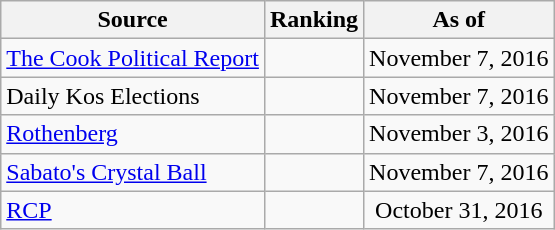<table class="wikitable" style="text-align:center">
<tr>
<th>Source</th>
<th>Ranking</th>
<th>As of</th>
</tr>
<tr>
<td align=left><a href='#'>The Cook Political Report</a></td>
<td></td>
<td>November 7, 2016</td>
</tr>
<tr>
<td align=left>Daily Kos Elections</td>
<td></td>
<td>November 7, 2016</td>
</tr>
<tr>
<td align=left><a href='#'>Rothenberg</a></td>
<td></td>
<td>November 3, 2016</td>
</tr>
<tr>
<td align=left><a href='#'>Sabato's Crystal Ball</a></td>
<td></td>
<td>November 7, 2016</td>
</tr>
<tr>
<td align="left"><a href='#'>RCP</a></td>
<td></td>
<td>October 31, 2016</td>
</tr>
</table>
